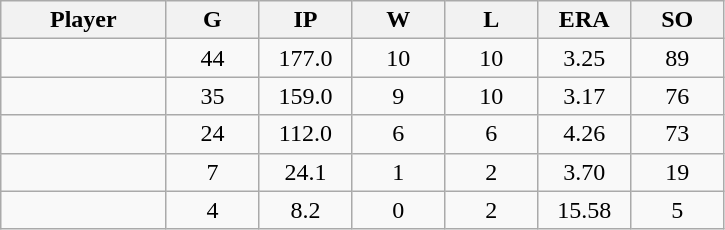<table class="wikitable sortable">
<tr>
<th bgcolor="#DDDDFF" width="16%">Player</th>
<th bgcolor="#DDDDFF" width="9%">G</th>
<th bgcolor="#DDDDFF" width="9%">IP</th>
<th bgcolor="#DDDDFF" width="9%">W</th>
<th bgcolor="#DDDDFF" width="9%">L</th>
<th bgcolor="#DDDDFF" width="9%">ERA</th>
<th bgcolor="#DDDDFF" width="9%">SO</th>
</tr>
<tr align="center">
<td></td>
<td>44</td>
<td>177.0</td>
<td>10</td>
<td>10</td>
<td>3.25</td>
<td>89</td>
</tr>
<tr align="center">
<td></td>
<td>35</td>
<td>159.0</td>
<td>9</td>
<td>10</td>
<td>3.17</td>
<td>76</td>
</tr>
<tr align="center">
<td></td>
<td>24</td>
<td>112.0</td>
<td>6</td>
<td>6</td>
<td>4.26</td>
<td>73</td>
</tr>
<tr align="center">
<td></td>
<td>7</td>
<td>24.1</td>
<td>1</td>
<td>2</td>
<td>3.70</td>
<td>19</td>
</tr>
<tr align="center">
<td></td>
<td>4</td>
<td>8.2</td>
<td>0</td>
<td>2</td>
<td>15.58</td>
<td>5</td>
</tr>
</table>
